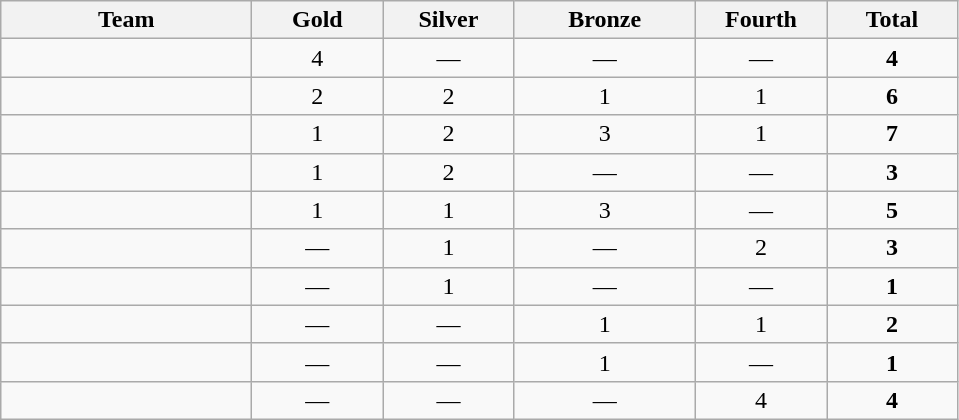<table class="wikitable sortable" style="text-align:center;">
<tr>
<th style="width:10em;">Team</th>
<th style="width:5em;"> Gold</th>
<th style="width:5em;"> Silver</th>
<th style="width:7.5em; padding:0;"> Bronze</th>
<th style="width:5em;">Fourth</th>
<th style="width:5em;">Total </th>
</tr>
<tr>
<td align=left></td>
<td>4</td>
<td>—</td>
<td>—</td>
<td>—</td>
<td><strong>4</strong></td>
</tr>
<tr>
<td align=left></td>
<td>2</td>
<td>2</td>
<td>1</td>
<td>1</td>
<td><strong>6</strong></td>
</tr>
<tr>
<td align=left></td>
<td>1</td>
<td>2</td>
<td>3</td>
<td>1</td>
<td><strong>7</strong></td>
</tr>
<tr>
<td align=left></td>
<td>1</td>
<td>2</td>
<td>—</td>
<td>—</td>
<td><strong>3</strong></td>
</tr>
<tr>
<td align=left></td>
<td>1</td>
<td>1</td>
<td>3</td>
<td>—</td>
<td><strong>5</strong></td>
</tr>
<tr>
<td align=left></td>
<td>—</td>
<td>1</td>
<td>—</td>
<td>2</td>
<td><strong>3</strong></td>
</tr>
<tr>
<td align=left></td>
<td>—</td>
<td>1</td>
<td>—</td>
<td>—</td>
<td><strong>1</strong></td>
</tr>
<tr>
<td align=left></td>
<td>—</td>
<td>—</td>
<td>1</td>
<td>1</td>
<td><strong>2</strong></td>
</tr>
<tr>
<td align=left></td>
<td>—</td>
<td>—</td>
<td>1</td>
<td>—</td>
<td><strong>1</strong></td>
</tr>
<tr>
<td align=left></td>
<td>—</td>
<td>—</td>
<td>—</td>
<td>4</td>
<td><strong>4</strong></td>
</tr>
</table>
